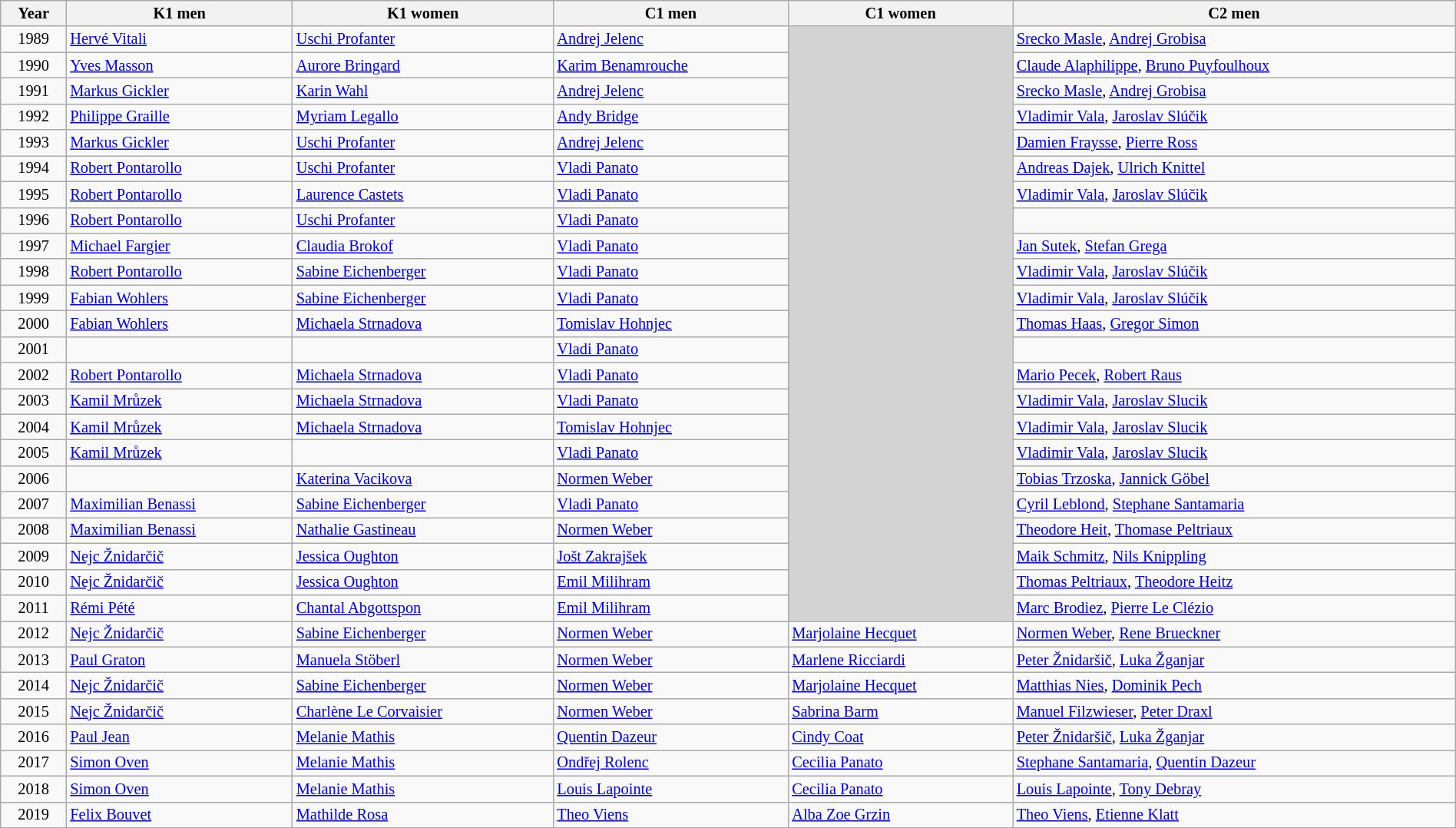<table class="wikitable sortable" style="font-size: 85%" width="100%">
<tr>
<th>Year</th>
<th>K1 men</th>
<th>K1 women</th>
<th>C1 men</th>
<th>C1 women</th>
<th>C2 men</th>
</tr>
<tr>
<td align=center>1989</td>
<td> <a href='#'>Hervé Vitali</a></td>
<td> <a href='#'>Uschi Profanter</a></td>
<td> <a href='#'>Andrej Jelenc</a></td>
<td rowspan=23 bgcolor=lightgrey></td>
<td> <a href='#'>Srecko Masle</a>, <a href='#'>Andrej Grobisa</a></td>
</tr>
<tr>
<td align=center>1990</td>
<td> <a href='#'>Yves Masson</a></td>
<td> <a href='#'>Aurore Bringard</a></td>
<td> <a href='#'>Karim Benamrouche</a></td>
<td> <a href='#'>Claude Alaphilippe</a>, <a href='#'>Bruno Puyfoulhoux</a></td>
</tr>
<tr>
<td align=center>1991</td>
<td> <a href='#'>Markus Gickler</a></td>
<td> <a href='#'>Karin Wahl</a></td>
<td> <a href='#'>Andrej Jelenc</a></td>
<td> <a href='#'>Srecko Masle</a>, <a href='#'>Andrej Grobisa</a></td>
</tr>
<tr>
<td align=center>1992</td>
<td> <a href='#'>Philippe Graille</a></td>
<td> <a href='#'>Myriam Legallo</a></td>
<td> <a href='#'>Andy Bridge</a></td>
<td> <a href='#'>Vladimir Vala</a>, <a href='#'>Jaroslav Slúčik</a></td>
</tr>
<tr>
<td align=center>1993</td>
<td> <a href='#'>Markus Gickler</a></td>
<td> <a href='#'>Uschi Profanter</a></td>
<td> <a href='#'>Andrej Jelenc</a></td>
<td> <a href='#'>Damien Fraysse</a>, <a href='#'>Pierre Ross</a></td>
</tr>
<tr>
<td align=center>1994</td>
<td> <a href='#'>Robert Pontarollo</a></td>
<td> <a href='#'>Uschi Profanter</a></td>
<td> <a href='#'>Vladi Panato</a></td>
<td> <a href='#'>Andreas Dajek</a>, <a href='#'>Ulrich Knittel</a></td>
</tr>
<tr>
<td align=center>1995</td>
<td> <a href='#'>Robert Pontarollo</a></td>
<td> <a href='#'>Laurence Castets</a></td>
<td> <a href='#'>Vladi Panato</a></td>
<td> <a href='#'>Vladimir Vala</a>, <a href='#'>Jaroslav Slúčik</a></td>
</tr>
<tr>
<td align=center>1996</td>
<td> <a href='#'>Robert Pontarollo</a></td>
<td> <a href='#'>Uschi Profanter</a></td>
<td> <a href='#'>Vladi Panato</a></td>
<td></td>
</tr>
<tr>
<td align=center>1997</td>
<td> <a href='#'>Michael Fargier</a></td>
<td> <a href='#'>Claudia Brokof</a></td>
<td> <a href='#'>Vladi Panato</a></td>
<td> <a href='#'>Jan Sutek</a>, <a href='#'>Stefan Grega</a></td>
</tr>
<tr>
<td align=center>1998</td>
<td> <a href='#'>Robert Pontarollo</a></td>
<td> <a href='#'>Sabine Eichenberger</a></td>
<td> <a href='#'>Vladi Panato</a></td>
<td> <a href='#'>Vladimir Vala</a>, <a href='#'>Jaroslav Slúčik</a></td>
</tr>
<tr>
<td align=center>1999</td>
<td> <a href='#'>Fabian Wohlers</a></td>
<td> <a href='#'>Sabine Eichenberger</a></td>
<td> <a href='#'>Vladi Panato</a></td>
<td> <a href='#'>Vladimir Vala</a>, <a href='#'>Jaroslav Slúčik</a></td>
</tr>
<tr>
<td align=center>2000</td>
<td> <a href='#'>Fabian Wohlers</a></td>
<td> <a href='#'>Michaela Strnadova</a></td>
<td> <a href='#'>Tomislav Hohnjec</a></td>
<td> <a href='#'>Thomas Haas</a>, <a href='#'>Gregor Simon</a></td>
</tr>
<tr>
<td align=center>2001</td>
<td></td>
<td></td>
<td> <a href='#'>Vladi Panato</a></td>
<td></td>
</tr>
<tr>
<td align=center>2002</td>
<td> <a href='#'>Robert Pontarollo</a></td>
<td> <a href='#'>Michaela Strnadova</a></td>
<td> <a href='#'>Vladi Panato</a></td>
<td> <a href='#'>Mario Pecek</a>, <a href='#'>Robert Raus</a></td>
</tr>
<tr>
<td align=center>2003</td>
<td> <a href='#'>Kamil Mrůzek</a></td>
<td> <a href='#'>Michaela Strnadova</a></td>
<td> <a href='#'>Vladi Panato</a></td>
<td> <a href='#'>Vladimir Vala</a>, <a href='#'>Jaroslav Slucik</a></td>
</tr>
<tr>
<td align=center>2004</td>
<td> <a href='#'>Kamil Mrůzek</a></td>
<td> <a href='#'>Michaela Strnadova</a></td>
<td> <a href='#'>Tomislav Hohnjec</a></td>
<td> <a href='#'>Vladimir Vala</a>, <a href='#'>Jaroslav Slucik</a></td>
</tr>
<tr>
<td align=center>2005</td>
<td> <a href='#'>Kamil Mrůzek</a></td>
<td></td>
<td> <a href='#'>Vladi Panato</a></td>
<td> <a href='#'>Vladimir Vala</a>, <a href='#'>Jaroslav Slucik</a></td>
</tr>
<tr>
<td align=center>2006</td>
<td></td>
<td> <a href='#'>Katerina Vacikova</a></td>
<td> <a href='#'>Normen Weber</a></td>
<td> <a href='#'>Tobias Trzoska</a>, <a href='#'>Jannick Göbel</a></td>
</tr>
<tr>
<td align=center>2007</td>
<td> <a href='#'>Maximilian Benassi</a></td>
<td> <a href='#'>Sabine Eichenberger</a></td>
<td> <a href='#'>Vladi Panato</a></td>
<td> <a href='#'>Cyril Leblond</a>, <a href='#'>Stephane Santamaria</a></td>
</tr>
<tr>
<td align=center>2008</td>
<td> <a href='#'>Maximilian Benassi</a></td>
<td> <a href='#'>Nathalie Gastineau</a></td>
<td> <a href='#'>Normen Weber</a></td>
<td> <a href='#'>Theodore Heit</a>, <a href='#'>Thomase Peltriaux</a></td>
</tr>
<tr>
<td align=center>2009</td>
<td> <a href='#'>Nejc Žnidarčič</a></td>
<td> <a href='#'>Jessica Oughton</a></td>
<td> <a href='#'>Jošt Zakrajšek</a></td>
<td> <a href='#'>Maik Schmitz</a>, <a href='#'>Nils Knippling</a></td>
</tr>
<tr>
<td align=center>2010</td>
<td> <a href='#'>Nejc Žnidarčič</a></td>
<td> <a href='#'>Jessica Oughton</a></td>
<td> <a href='#'>Emil Milihram</a></td>
<td> <a href='#'>Thomas Peltriaux</a>, <a href='#'>Theodore Heitz</a></td>
</tr>
<tr>
<td align=center>2011</td>
<td> <a href='#'>Rémi Pété</a></td>
<td> <a href='#'>Chantal Abgottspon</a></td>
<td> <a href='#'>Emil Milihram</a></td>
<td> <a href='#'>Marc Brodiez</a>, <a href='#'>Pierre Le Clézio</a></td>
</tr>
<tr>
<td align=center>2012</td>
<td> <a href='#'>Nejc Žnidarčič</a></td>
<td> <a href='#'>Sabine Eichenberger</a></td>
<td> <a href='#'>Normen Weber</a></td>
<td> <a href='#'>Marjolaine Hecquet</a></td>
<td> <a href='#'>Normen Weber</a>, <a href='#'>Rene Brueckner</a></td>
</tr>
<tr>
<td align=center>2013</td>
<td> <a href='#'>Paul Graton</a></td>
<td> <a href='#'>Manuela Stöberl</a></td>
<td> <a href='#'>Normen Weber</a></td>
<td> <a href='#'>Marlene Ricciardi</a></td>
<td> <a href='#'>Peter Žnidaršič</a>, <a href='#'>Luka Žganjar</a></td>
</tr>
<tr>
<td align=center>2014</td>
<td> <a href='#'>Nejc Žnidarčič</a></td>
<td> <a href='#'>Sabine Eichenberger</a></td>
<td> <a href='#'>Normen Weber</a></td>
<td> <a href='#'>Marjolaine Hecquet</a></td>
<td> <a href='#'>Matthias Nies</a>, <a href='#'>Dominik Pech</a></td>
</tr>
<tr>
<td align=center>2015</td>
<td> <a href='#'>Nejc Žnidarčič</a></td>
<td> <a href='#'>Charlène Le Corvaisier</a></td>
<td> <a href='#'>Normen Weber</a></td>
<td> <a href='#'>Sabrina Barm</a></td>
<td> <a href='#'>Manuel Filzwieser</a>, <a href='#'>Peter Draxl</a></td>
</tr>
<tr>
<td align=center>2016</td>
<td> <a href='#'>Paul Jean</a></td>
<td> <a href='#'>Melanie Mathis</a></td>
<td> <a href='#'>Quentin Dazeur</a></td>
<td> <a href='#'>Cindy Coat</a></td>
<td> <a href='#'>Peter Žnidaršič</a>, <a href='#'>Luka Žganjar</a></td>
</tr>
<tr>
<td align=center>2017</td>
<td> <a href='#'>Simon Oven</a></td>
<td> <a href='#'>Melanie Mathis</a></td>
<td> <a href='#'>Ondřej Rolenc</a></td>
<td> <a href='#'>Cecilia Panato</a></td>
<td> <a href='#'>Stephane Santamaria</a>, <a href='#'>Quentin Dazeur</a></td>
</tr>
<tr>
<td align=center>2018</td>
<td> <a href='#'>Simon Oven</a></td>
<td> <a href='#'>Melanie Mathis</a></td>
<td> <a href='#'>Louis Lapointe</a></td>
<td> <a href='#'>Cecilia Panato</a></td>
<td> <a href='#'>Louis Lapointe</a>, <a href='#'>Tony Debray</a></td>
</tr>
<tr>
<td align=center>2019</td>
<td> <a href='#'>Felix Bouvet</a></td>
<td> <a href='#'>Mathilde Rosa</a></td>
<td> <a href='#'>Theo Viens</a></td>
<td> <a href='#'>Alba Zoe Grzin</a></td>
<td> <a href='#'>Theo Viens</a>, <a href='#'>Etienne Klatt</a></td>
</tr>
</table>
